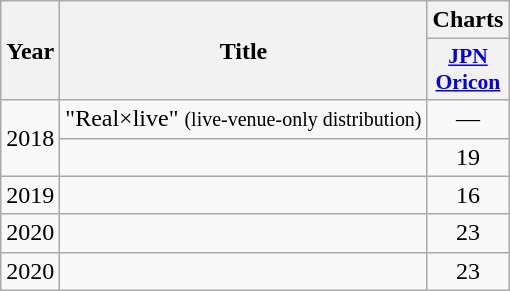<table class="wikitable plainrowheaders" style="text-align:center">
<tr>
<th scope="col" rowspan="2">Year</th>
<th scope="col" rowspan="2">Title</th>
<th scope="col" colspan="1">Charts</th>
</tr>
<tr>
<th scope="col" style="width:3em;font-size:90%;"><a href='#'>JPN<br>Oricon</a><br></th>
</tr>
<tr>
<td rowspan="2">2018</td>
<td align="left">"Real×live" <small>(live-venue-only distribution)</small></td>
<td>—</td>
</tr>
<tr>
<td align="left"></td>
<td>19</td>
</tr>
<tr>
<td>2019</td>
<td align="left"></td>
<td>16</td>
</tr>
<tr>
<td>2020</td>
<td align="left"></td>
<td>23</td>
</tr>
<tr>
<td>2020</td>
<td align="left"></td>
<td>23</td>
</tr>
</table>
